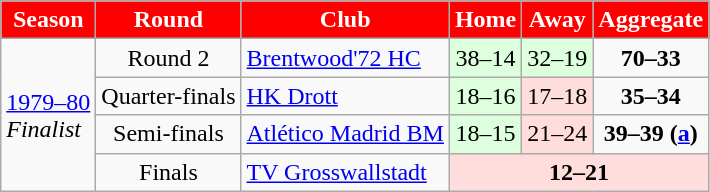<table class="wikitable">
<tr>
<th style="color:white; background:#FF0000">Season</th>
<th style="color:white; background:#FF0000">Round</th>
<th style="color:white; background:#FF0000">Club</th>
<th style="color:white; background:#FF0000">Home</th>
<th style="color:white; background:#FF0000">Away</th>
<th style="color:white; background:#FF0000">Aggregate</th>
</tr>
<tr>
<td rowspan=4><a href='#'>1979–80</a><br> <em>Finalist</em></td>
<td align=center>Round 2</td>
<td> <a href='#'>Brentwood'72 HC</a></td>
<td style="text-align:center; background:#dfd;">38–14</td>
<td style="text-align:center; background:#dfd;">32–19</td>
<td style="text-align:center;"><strong>70–33</strong></td>
</tr>
<tr>
<td align=center>Quarter-finals</td>
<td> <a href='#'>HK Drott</a></td>
<td style="text-align:center; background:#dfd;">18–16</td>
<td style="text-align:center; background:#fdd;">17–18</td>
<td style="text-align:center;"><strong>35–34</strong></td>
</tr>
<tr>
<td align=center>Semi-finals</td>
<td> <a href='#'>Atlético Madrid BM</a></td>
<td style="text-align:center; background:#dfd;">18–15</td>
<td style="text-align:center; background:#fdd;">21–24</td>
<td style="text-align:center;"><strong>39–39 (<a href='#'>a</a>)</strong></td>
</tr>
<tr>
<td align=center>Finals</td>
<td> <a href='#'>TV Grosswallstadt</a></td>
<td colspan=3; style="text-align:center; background:#fdd;"><strong>12–21</strong></td>
</tr>
</table>
